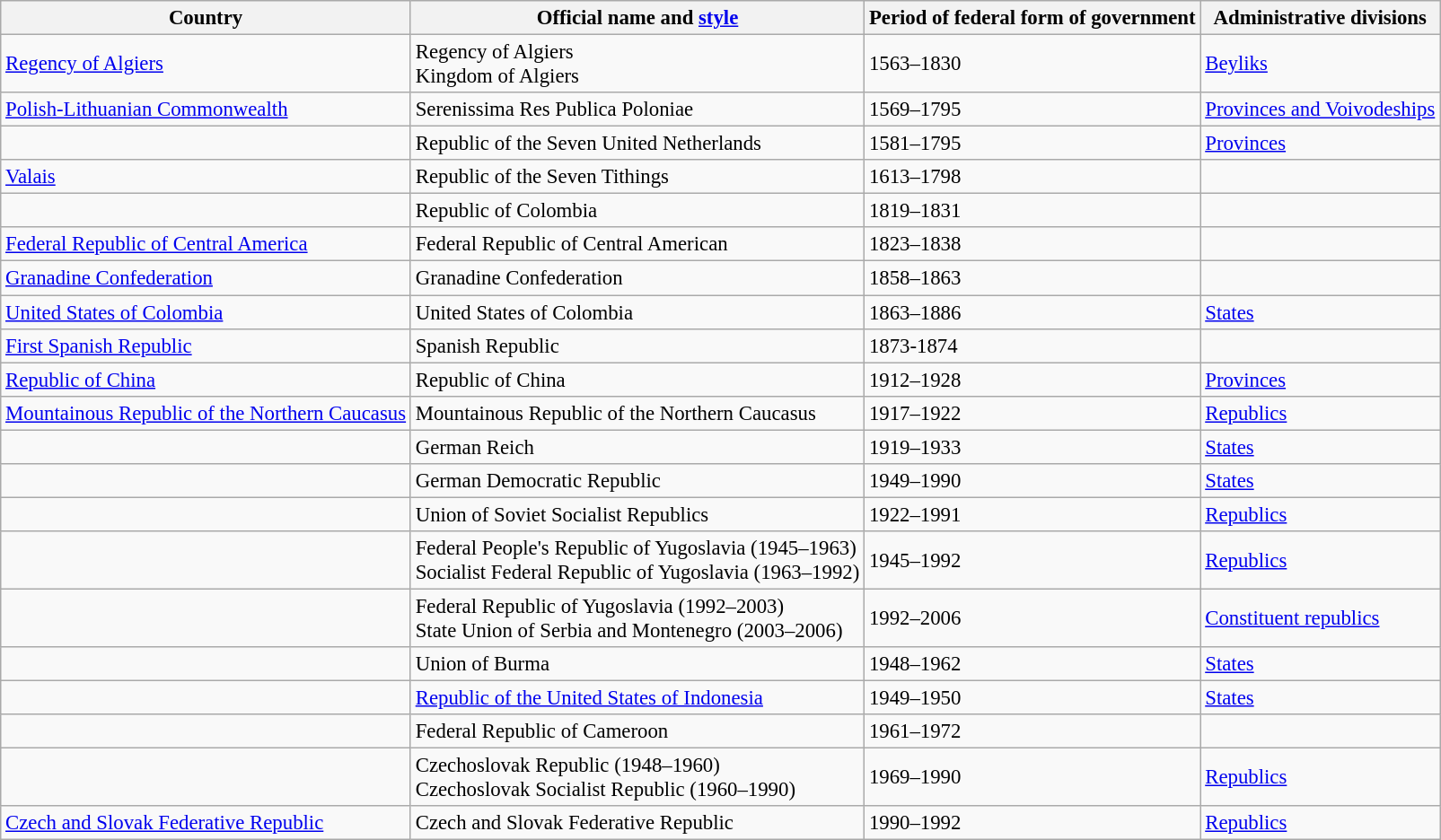<table class="wikitable" style="font-size:95%;">
<tr>
<th>Country</th>
<th>Official name and <a href='#'>style</a></th>
<th>Period of federal form of government</th>
<th>Administrative divisions</th>
</tr>
<tr>
<td> <a href='#'>Regency of Algiers</a></td>
<td>Regency of Algiers<br>Kingdom of Algiers</td>
<td>1563–1830</td>
<td><a href='#'>Beyliks</a></td>
</tr>
<tr>
<td> <a href='#'>Polish-Lithuanian Commonwealth</a></td>
<td>Serenissima Res Publica Poloniae</td>
<td>1569–1795</td>
<td><a href='#'>Provinces and Voivodeships</a></td>
</tr>
<tr>
<td></td>
<td>Republic of the Seven United Netherlands</td>
<td>1581–1795</td>
<td><a href='#'>Provinces</a></td>
</tr>
<tr>
<td> <a href='#'>Valais</a></td>
<td>Republic of the Seven Tithings</td>
<td>1613–1798</td>
<td></td>
</tr>
<tr>
<td></td>
<td>Republic of Colombia</td>
<td>1819–1831</td>
<td></td>
</tr>
<tr>
<td> <a href='#'>Federal Republic of Central America</a></td>
<td>Federal Republic of Central American</td>
<td>1823–1838</td>
<td></td>
</tr>
<tr>
<td> <a href='#'>Granadine Confederation</a></td>
<td>Granadine Confederation</td>
<td>1858–1863</td>
<td></td>
</tr>
<tr>
<td> <a href='#'>United States of Colombia</a></td>
<td>United States of Colombia</td>
<td>1863–1886</td>
<td><a href='#'>States</a></td>
</tr>
<tr>
<td> <a href='#'>First Spanish Republic</a></td>
<td>Spanish Republic</td>
<td>1873-1874</td>
<td></td>
</tr>
<tr>
<td> <a href='#'>Republic of China</a></td>
<td>Republic of China</td>
<td>1912–1928</td>
<td><a href='#'>Provinces</a></td>
</tr>
<tr>
<td> <a href='#'>Mountainous Republic of the Northern Caucasus</a></td>
<td>Mountainous Republic of the Northern Caucasus</td>
<td>1917–1922</td>
<td><a href='#'>Republics</a></td>
</tr>
<tr>
<td></td>
<td>German Reich</td>
<td>1919–1933</td>
<td><a href='#'>States</a></td>
</tr>
<tr>
<td></td>
<td>German Democratic Republic</td>
<td>1949–1990</td>
<td><a href='#'>States</a></td>
</tr>
<tr>
<td></td>
<td>Union of Soviet Socialist Republics</td>
<td>1922–1991</td>
<td><a href='#'>Republics</a></td>
</tr>
<tr>
<td></td>
<td>Federal People's Republic of Yugoslavia (1945–1963)<br>Socialist Federal Republic of Yugoslavia (1963–1992)</td>
<td>1945–1992</td>
<td><a href='#'>Republics</a></td>
</tr>
<tr>
<td></td>
<td>Federal Republic of Yugoslavia (1992–2003)<br>State Union of Serbia and Montenegro (2003–2006)</td>
<td>1992–2006</td>
<td><a href='#'>Constituent republics</a></td>
</tr>
<tr>
<td></td>
<td>Union of Burma</td>
<td>1948–1962</td>
<td><a href='#'>States</a></td>
</tr>
<tr>
<td></td>
<td><a href='#'>Republic of the United States of Indonesia</a></td>
<td>1949–1950</td>
<td><a href='#'>States</a></td>
</tr>
<tr>
<td></td>
<td>Federal Republic of Cameroon</td>
<td>1961–1972</td>
<td></td>
</tr>
<tr>
<td></td>
<td>Czechoslovak Republic (1948–1960)<br>Czechoslovak Socialist Republic (1960–1990)</td>
<td>1969–1990</td>
<td><a href='#'>Republics</a></td>
</tr>
<tr>
<td> <a href='#'>Czech and Slovak Federative Republic</a></td>
<td>Czech and Slovak Federative Republic</td>
<td>1990–1992</td>
<td><a href='#'>Republics</a></td>
</tr>
</table>
